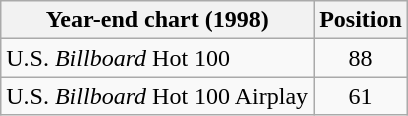<table class="wikitable">
<tr>
<th>Year-end chart (1998)</th>
<th>Position</th>
</tr>
<tr>
<td>U.S. <em>Billboard</em> Hot 100</td>
<td style="text-align:center;">88</td>
</tr>
<tr>
<td>U.S. <em>Billboard</em> Hot 100 Airplay</td>
<td style="text-align:center;">61</td>
</tr>
</table>
